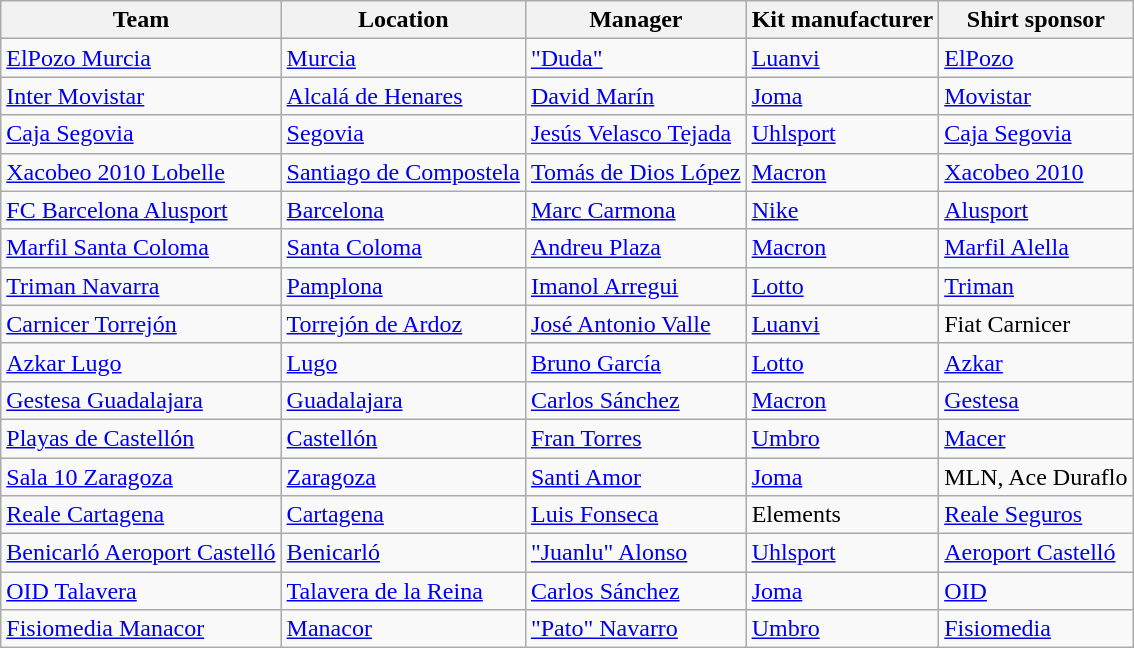<table class="wikitable sortable">
<tr>
<th>Team</th>
<th>Location</th>
<th>Manager</th>
<th>Kit manufacturer</th>
<th>Shirt sponsor</th>
</tr>
<tr>
<td><a href='#'>ElPozo Murcia</a></td>
<td><a href='#'>Murcia</a></td>
<td><a href='#'>"Duda"</a></td>
<td><a href='#'>Luanvi</a></td>
<td><a href='#'>ElPozo</a></td>
</tr>
<tr>
<td><a href='#'>Inter Movistar</a></td>
<td><a href='#'>Alcalá de Henares</a></td>
<td><a href='#'>David Marín</a></td>
<td><a href='#'>Joma</a></td>
<td><a href='#'>Movistar</a></td>
</tr>
<tr>
<td><a href='#'>Caja Segovia</a></td>
<td><a href='#'>Segovia</a></td>
<td><a href='#'>Jesús Velasco Tejada</a></td>
<td><a href='#'>Uhlsport</a></td>
<td><a href='#'>Caja Segovia</a></td>
</tr>
<tr>
<td><a href='#'>Xacobeo 2010 Lobelle</a></td>
<td><a href='#'>Santiago de Compostela</a></td>
<td><a href='#'>Tomás de Dios López</a></td>
<td><a href='#'>Macron</a></td>
<td><a href='#'>Xacobeo 2010</a></td>
</tr>
<tr>
<td><a href='#'>FC Barcelona Alusport</a></td>
<td><a href='#'>Barcelona</a></td>
<td><a href='#'>Marc Carmona</a></td>
<td><a href='#'>Nike</a></td>
<td><a href='#'>Alusport</a></td>
</tr>
<tr>
<td><a href='#'>Marfil Santa Coloma</a></td>
<td><a href='#'>Santa Coloma</a></td>
<td><a href='#'>Andreu Plaza</a></td>
<td><a href='#'>Macron</a></td>
<td><a href='#'>Marfil Alella</a></td>
</tr>
<tr>
<td><a href='#'>Triman Navarra</a></td>
<td><a href='#'>Pamplona</a></td>
<td><a href='#'>Imanol Arregui</a></td>
<td><a href='#'>Lotto</a></td>
<td><a href='#'>Triman</a></td>
</tr>
<tr>
<td><a href='#'>Carnicer Torrejón</a></td>
<td><a href='#'>Torrejón de Ardoz</a></td>
<td><a href='#'>José Antonio Valle</a></td>
<td><a href='#'>Luanvi</a></td>
<td>Fiat Carnicer</td>
</tr>
<tr>
<td><a href='#'>Azkar Lugo</a></td>
<td><a href='#'>Lugo</a></td>
<td><a href='#'>Bruno García</a></td>
<td><a href='#'>Lotto</a></td>
<td><a href='#'>Azkar</a></td>
</tr>
<tr>
<td><a href='#'>Gestesa Guadalajara</a></td>
<td><a href='#'>Guadalajara</a></td>
<td><a href='#'>Carlos Sánchez</a></td>
<td><a href='#'>Macron</a></td>
<td><a href='#'>Gestesa</a></td>
</tr>
<tr>
<td><a href='#'>Playas de Castellón</a></td>
<td><a href='#'>Castellón</a></td>
<td><a href='#'>Fran Torres</a></td>
<td><a href='#'>Umbro</a></td>
<td><a href='#'>Macer</a></td>
</tr>
<tr>
<td><a href='#'>Sala 10 Zaragoza</a></td>
<td><a href='#'>Zaragoza</a></td>
<td><a href='#'>Santi Amor</a></td>
<td><a href='#'>Joma</a></td>
<td>MLN, Ace Duraflo</td>
</tr>
<tr>
<td><a href='#'>Reale Cartagena</a></td>
<td><a href='#'>Cartagena</a></td>
<td><a href='#'>Luis Fonseca</a></td>
<td>Elements</td>
<td><a href='#'>Reale Seguros</a></td>
</tr>
<tr>
<td><a href='#'>Benicarló Aeroport Castelló</a></td>
<td><a href='#'>Benicarló</a></td>
<td><a href='#'>"Juanlu" Alonso</a></td>
<td><a href='#'>Uhlsport</a></td>
<td><a href='#'>Aeroport Castelló</a></td>
</tr>
<tr>
<td><a href='#'>OID Talavera</a></td>
<td><a href='#'>Talavera de la Reina</a></td>
<td><a href='#'>Carlos Sánchez</a></td>
<td><a href='#'>Joma</a></td>
<td><a href='#'>OID</a></td>
</tr>
<tr>
<td><a href='#'>Fisiomedia Manacor</a></td>
<td><a href='#'>Manacor</a></td>
<td><a href='#'>"Pato" Navarro</a></td>
<td><a href='#'>Umbro</a></td>
<td><a href='#'>Fisiomedia</a></td>
</tr>
</table>
